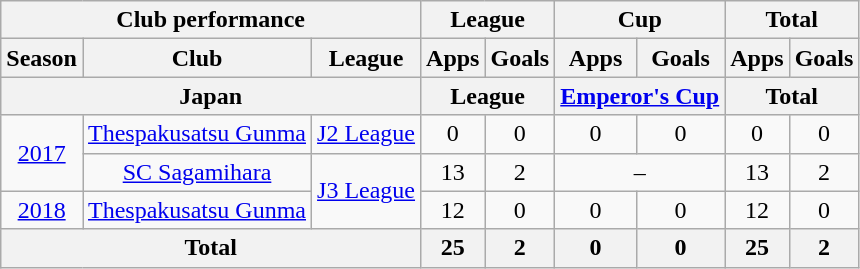<table class="wikitable" style="text-align:center;">
<tr>
<th colspan=3>Club performance</th>
<th colspan=2>League</th>
<th colspan=2>Cup</th>
<th colspan=2>Total</th>
</tr>
<tr>
<th>Season</th>
<th>Club</th>
<th>League</th>
<th>Apps</th>
<th>Goals</th>
<th>Apps</th>
<th>Goals</th>
<th>Apps</th>
<th>Goals</th>
</tr>
<tr>
<th colspan=3>Japan</th>
<th colspan=2>League</th>
<th colspan=2><a href='#'>Emperor's Cup</a></th>
<th colspan=2>Total</th>
</tr>
<tr>
<td rowspan="2"><a href='#'>2017</a></td>
<td><a href='#'>Thespakusatsu Gunma</a></td>
<td><a href='#'>J2 League</a></td>
<td>0</td>
<td>0</td>
<td>0</td>
<td>0</td>
<td>0</td>
<td>0</td>
</tr>
<tr>
<td><a href='#'>SC Sagamihara</a></td>
<td rowspan="2"><a href='#'>J3 League</a></td>
<td>13</td>
<td>2</td>
<td colspan="2">–</td>
<td>13</td>
<td>2</td>
</tr>
<tr>
<td><a href='#'>2018</a></td>
<td rowspan="1"><a href='#'>Thespakusatsu Gunma</a></td>
<td>12</td>
<td>0</td>
<td>0</td>
<td>0</td>
<td>12</td>
<td>0</td>
</tr>
<tr>
<th colspan=3>Total</th>
<th>25</th>
<th>2</th>
<th>0</th>
<th>0</th>
<th>25</th>
<th>2</th>
</tr>
</table>
